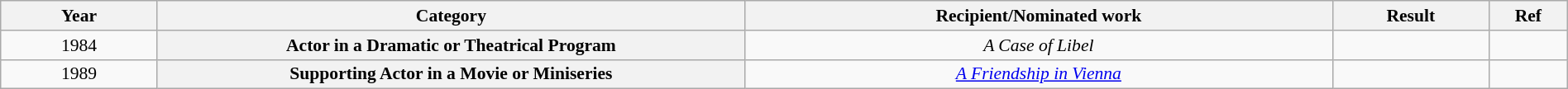<table class="wikitable plainrowheaders" style="font-size: 90%; text-align:center" width=100%>
<tr>
<th scope="col" width="10%">Year</th>
<th scope="col" width="37.5%">Category</th>
<th scope="col" width="37.5%">Recipient/Nominated work</th>
<th scope="col" width="10%">Result</th>
<th scope="col" width="5%">Ref</th>
</tr>
<tr>
<td>1984</td>
<th scope="row" style="text-align:center">Actor in a Dramatic or Theatrical Program</th>
<td><em>A Case of Libel</em></td>
<td></td>
<td></td>
</tr>
<tr>
<td>1989</td>
<th scope="row" style="text-align:center">Supporting Actor in a Movie or Miniseries</th>
<td><em><a href='#'>A Friendship in Vienna</a></em></td>
<td></td>
<td></td>
</tr>
</table>
